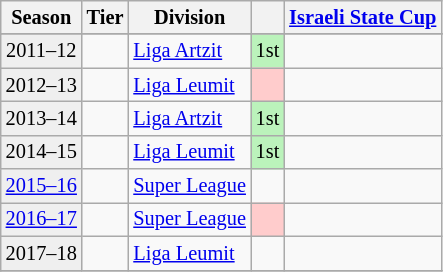<table class="wikitable" style="font-size:85%; text-align:center">
<tr>
<th>Season</th>
<th>Tier</th>
<th>Division</th>
<th></th>
<th><a href='#'>Israeli State Cup</a></th>
</tr>
<tr>
</tr>
<tr>
<td bgcolor=#efefef>2011–12</td>
<td></td>
<td align=left><a href='#'>Liga Artzit</a></td>
<td style="background:#BBF3BB" align="center">1st</td>
<td></td>
</tr>
<tr>
<td bgcolor=#efefef>2012–13</td>
<td></td>
<td align=left><a href='#'>Liga Leumit</a></td>
<td bgcolor=#fcc></td>
<td></td>
</tr>
<tr>
<td bgcolor=#efefef>2013–14</td>
<td></td>
<td align=left><a href='#'>Liga Artzit</a></td>
<td style="background:#BBF3BB" align="center">1st</td>
<td></td>
</tr>
<tr>
<td bgcolor=#efefef>2014–15</td>
<td></td>
<td align=left><a href='#'>Liga Leumit</a></td>
<td style="background:#BBF3BB" align="center">1st</td>
<td></td>
</tr>
<tr>
<td bgcolor=#efefef><a href='#'>2015–16</a></td>
<td></td>
<td align=left><a href='#'>Super League</a></td>
<td bgcolor=></td>
<td></td>
</tr>
<tr>
<td bgcolor=#efefef><a href='#'>2016–17</a></td>
<td></td>
<td align=left><a href='#'>Super League</a></td>
<td bgcolor=#fcc></td>
<td></td>
</tr>
<tr>
<td bgcolor=#efefef>2017–18</td>
<td></td>
<td align=left><a href='#'>Liga Leumit</a></td>
<td bgcolor=></td>
<td></td>
</tr>
<tr>
</tr>
</table>
